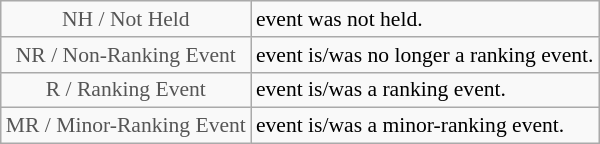<table class="wikitable" style="font-size:90%">
<tr>
<td style="text-align:center; color:#555555;" colspan="4">NH / Not Held</td>
<td>event was not held.</td>
</tr>
<tr>
<td style="text-align:center; color:#555555;" colspan="4">NR / Non-Ranking Event</td>
<td>event is/was no longer a ranking event.</td>
</tr>
<tr>
<td style="text-align:center; color:#555555;" colspan="4">R / Ranking Event</td>
<td>event is/was a ranking event.</td>
</tr>
<tr>
<td style="text-align:center; color:#555555;" colspan="4">MR / Minor-Ranking Event</td>
<td>event is/was a minor-ranking event.</td>
</tr>
</table>
